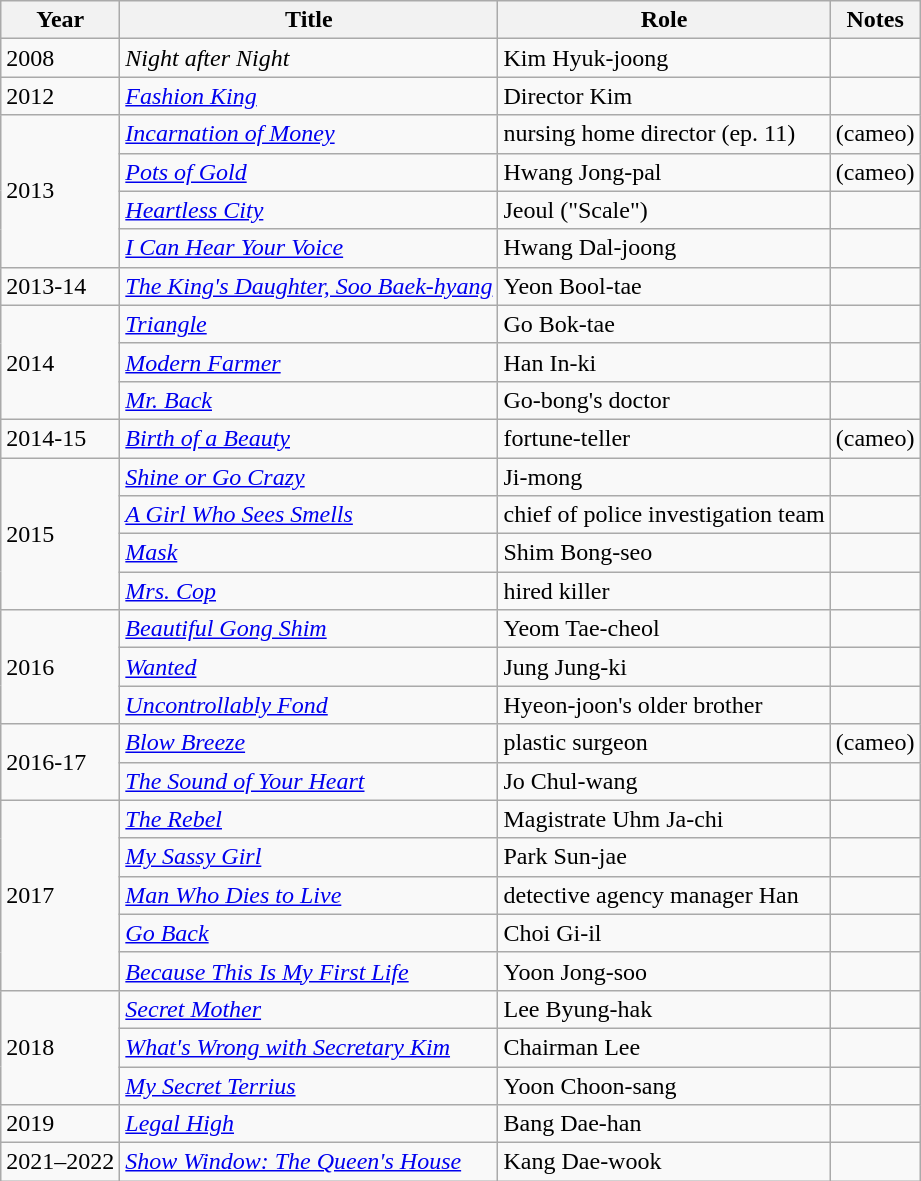<table class="wikitable sortable">
<tr>
<th>Year</th>
<th>Title</th>
<th>Role</th>
<th>Notes</th>
</tr>
<tr>
<td>2008</td>
<td><em>Night after Night</em></td>
<td>Kim Hyuk-joong</td>
<td></td>
</tr>
<tr>
<td>2012</td>
<td><em><a href='#'>Fashion King</a></em></td>
<td>Director Kim</td>
<td></td>
</tr>
<tr>
<td rowspan=4>2013</td>
<td><em><a href='#'>Incarnation of Money</a></em></td>
<td>nursing home director (ep. 11)</td>
<td>(cameo)</td>
</tr>
<tr>
<td><em><a href='#'>Pots of Gold</a></em></td>
<td>Hwang Jong-pal</td>
<td>(cameo)</td>
</tr>
<tr>
<td><em><a href='#'>Heartless City</a></em></td>
<td>Jeoul ("Scale")</td>
<td></td>
</tr>
<tr>
<td><em><a href='#'>I Can Hear Your Voice</a></em></td>
<td>Hwang Dal-joong</td>
<td></td>
</tr>
<tr>
<td>2013-14</td>
<td><em><a href='#'>The King's Daughter, Soo Baek-hyang</a></em></td>
<td>Yeon Bool-tae</td>
<td></td>
</tr>
<tr>
<td rowspan=3>2014</td>
<td><em><a href='#'>Triangle</a></em></td>
<td>Go Bok-tae</td>
<td></td>
</tr>
<tr>
<td><em><a href='#'>Modern Farmer</a></em></td>
<td>Han In-ki</td>
<td></td>
</tr>
<tr>
<td><em><a href='#'>Mr. Back</a></em></td>
<td>Go-bong's doctor</td>
<td></td>
</tr>
<tr>
<td>2014-15</td>
<td><em><a href='#'>Birth of a Beauty</a></em></td>
<td>fortune-teller</td>
<td>(cameo)</td>
</tr>
<tr>
<td rowspan=4>2015</td>
<td><em><a href='#'>Shine or Go Crazy</a></em></td>
<td>Ji-mong</td>
<td></td>
</tr>
<tr>
<td><em><a href='#'>A Girl Who Sees Smells</a></em></td>
<td>chief of police investigation team</td>
<td></td>
</tr>
<tr>
<td><em><a href='#'>Mask</a></em></td>
<td>Shim Bong-seo</td>
<td></td>
</tr>
<tr>
<td><em><a href='#'>Mrs. Cop</a></em></td>
<td>hired killer</td>
<td></td>
</tr>
<tr>
<td rowspan=3>2016</td>
<td><em><a href='#'>Beautiful Gong Shim</a></em></td>
<td>Yeom Tae-cheol</td>
<td></td>
</tr>
<tr>
<td><em><a href='#'>Wanted</a></em></td>
<td>Jung Jung-ki</td>
<td></td>
</tr>
<tr>
<td><em><a href='#'>Uncontrollably Fond</a></em></td>
<td>Hyeon-joon's older brother</td>
<td></td>
</tr>
<tr>
<td rowspan=2>2016-17</td>
<td><em><a href='#'>Blow Breeze</a></em></td>
<td>plastic surgeon</td>
<td>(cameo)</td>
</tr>
<tr>
<td><em><a href='#'>The Sound of Your Heart</a></em></td>
<td>Jo Chul-wang</td>
<td></td>
</tr>
<tr>
<td rowspan=5>2017</td>
<td><em><a href='#'>The Rebel</a></em></td>
<td>Magistrate Uhm Ja-chi</td>
<td></td>
</tr>
<tr>
<td><em><a href='#'>My Sassy Girl</a></em></td>
<td>Park Sun-jae</td>
<td></td>
</tr>
<tr>
<td><em><a href='#'>Man Who Dies to Live</a></em></td>
<td>detective agency manager Han</td>
<td></td>
</tr>
<tr>
<td><em><a href='#'>Go Back</a></em></td>
<td>Choi Gi-il</td>
<td></td>
</tr>
<tr>
<td><em><a href='#'>Because This Is My First Life</a></em></td>
<td>Yoon Jong-soo</td>
<td></td>
</tr>
<tr>
<td rowspan=3>2018</td>
<td><em><a href='#'>Secret Mother</a></em></td>
<td>Lee Byung-hak</td>
<td></td>
</tr>
<tr>
<td><em><a href='#'>What's Wrong with Secretary Kim</a></em></td>
<td>Chairman Lee</td>
<td></td>
</tr>
<tr>
<td><em><a href='#'>My Secret Terrius</a></em></td>
<td>Yoon Choon-sang</td>
<td></td>
</tr>
<tr>
<td>2019</td>
<td><em><a href='#'>Legal High</a></em></td>
<td>Bang Dae-han</td>
<td></td>
</tr>
<tr>
<td>2021–2022</td>
<td><em><a href='#'>Show Window: The Queen's House</a></em></td>
<td>Kang Dae-wook</td>
<td></td>
</tr>
</table>
